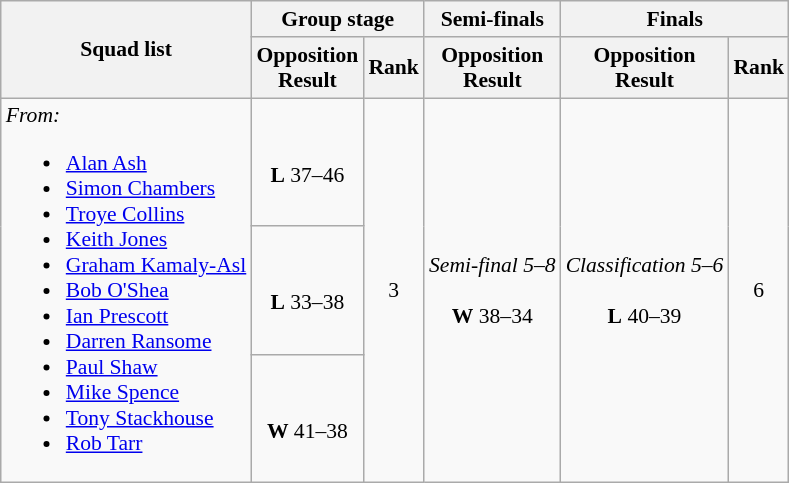<table class=wikitable style="font-size:90%">
<tr>
<th rowspan="2">Squad list</th>
<th colspan="2">Group stage</th>
<th>Semi-finals</th>
<th colspan="2">Finals</th>
</tr>
<tr>
<th>Opposition<br>Result</th>
<th>Rank</th>
<th>Opposition<br>Result</th>
<th>Opposition<br>Result</th>
<th>Rank</th>
</tr>
<tr>
<td rowspan="3"><em>From:</em><br><ul><li><a href='#'>Alan Ash</a></li><li><a href='#'>Simon Chambers</a></li><li><a href='#'>Troye Collins</a></li><li><a href='#'>Keith Jones</a></li><li><a href='#'>Graham Kamaly-Asl</a></li><li><a href='#'>Bob O'Shea</a></li><li><a href='#'>Ian Prescott</a></li><li><a href='#'>Darren Ransome</a></li><li><a href='#'>Paul Shaw</a></li><li><a href='#'>Mike Spence</a></li><li><a href='#'>Tony Stackhouse</a></li><li><a href='#'>Rob Tarr</a></li></ul></td>
<td align="center"><br><strong>L</strong> 37–46</td>
<td align="center" rowspan="3">3</td>
<td align="center" rowspan="3"><em>Semi-final 5–8</em><br><br><strong>W</strong> 38–34</td>
<td align="center" rowspan="3"><em>Classification 5–6</em><br><br><strong>L</strong> 40–39</td>
<td align="center" rowspan="3">6</td>
</tr>
<tr>
<td align="center"><br><strong>L</strong> 33–38</td>
</tr>
<tr>
<td align="center"><br><strong>W</strong> 41–38</td>
</tr>
</table>
